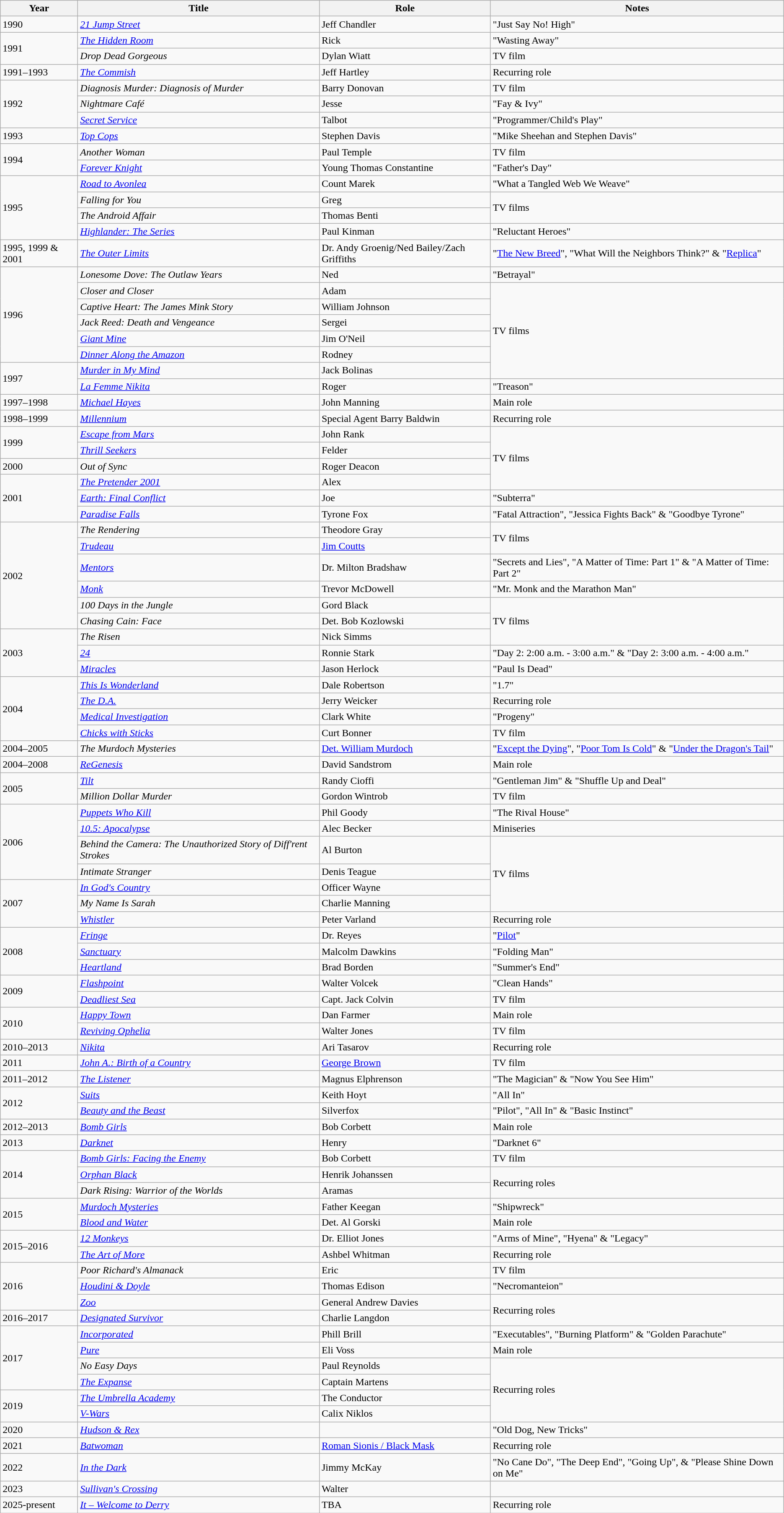<table class="wikitable sortable">
<tr>
<th>Year</th>
<th>Title</th>
<th>Role</th>
<th class="unsortable">Notes</th>
</tr>
<tr>
<td>1990</td>
<td><em><a href='#'>21 Jump Street</a></em></td>
<td>Jeff Chandler</td>
<td>"Just Say No! High"</td>
</tr>
<tr>
<td rowspan=2>1991</td>
<td data-sort-value="Hidden Room, The"><em><a href='#'>The Hidden Room</a></em></td>
<td>Rick</td>
<td>"Wasting Away"</td>
</tr>
<tr>
<td><em>Drop Dead Gorgeous</em></td>
<td>Dylan Wiatt</td>
<td>TV film</td>
</tr>
<tr>
<td>1991–1993</td>
<td data-sort-value="Commish, The"><em><a href='#'>The Commish</a></em></td>
<td>Jeff Hartley</td>
<td>Recurring role</td>
</tr>
<tr>
<td rowspan=3>1992</td>
<td><em>Diagnosis Murder: Diagnosis of Murder</em></td>
<td>Barry Donovan</td>
<td>TV film</td>
</tr>
<tr>
<td><em>Nightmare Café</em></td>
<td>Jesse</td>
<td>"Fay & Ivy"</td>
</tr>
<tr>
<td><em><a href='#'>Secret Service</a></em></td>
<td>Talbot</td>
<td>"Programmer/Child's Play"</td>
</tr>
<tr>
<td>1993</td>
<td><em><a href='#'>Top Cops</a></em></td>
<td>Stephen Davis</td>
<td>"Mike Sheehan and Stephen Davis"</td>
</tr>
<tr>
<td rowspan=2>1994</td>
<td><em>Another Woman</em></td>
<td>Paul Temple</td>
<td>TV film</td>
</tr>
<tr>
<td><em><a href='#'>Forever Knight</a></em></td>
<td>Young Thomas Constantine</td>
<td>"Father's Day"</td>
</tr>
<tr>
<td rowspan=4>1995</td>
<td><em><a href='#'>Road to Avonlea</a></em></td>
<td>Count Marek</td>
<td>"What a Tangled Web We Weave"</td>
</tr>
<tr>
<td><em>Falling for You</em></td>
<td>Greg</td>
<td rowspan=2>TV films</td>
</tr>
<tr>
<td data-sort-value="Android Affair, The"><em>The Android Affair</em></td>
<td>Thomas Benti</td>
</tr>
<tr>
<td><em><a href='#'>Highlander: The Series</a></em></td>
<td>Paul Kinman</td>
<td>"Reluctant Heroes"</td>
</tr>
<tr>
<td>1995, 1999 & 2001</td>
<td data-sort-value="Outer Limits, The"><em><a href='#'>The Outer Limits</a></em></td>
<td>Dr. Andy Groenig/Ned Bailey/Zach Griffiths</td>
<td>"<a href='#'>The New Breed</a>", "What Will the Neighbors Think?" & "<a href='#'>Replica</a>"</td>
</tr>
<tr>
<td rowspan=6>1996</td>
<td><em>Lonesome Dove: The Outlaw Years</em></td>
<td>Ned</td>
<td>"Betrayal"</td>
</tr>
<tr>
<td><em>Closer and Closer</em></td>
<td>Adam</td>
<td rowspan=6>TV films</td>
</tr>
<tr>
<td><em>Captive Heart: The James Mink Story</em></td>
<td>William Johnson</td>
</tr>
<tr>
<td><em>Jack Reed: Death and Vengeance</em></td>
<td>Sergei</td>
</tr>
<tr>
<td><em><a href='#'>Giant Mine</a></em></td>
<td>Jim O'Neil</td>
</tr>
<tr>
<td><em><a href='#'>Dinner Along the Amazon</a></em></td>
<td>Rodney</td>
</tr>
<tr>
<td rowspan=2>1997</td>
<td><em><a href='#'>Murder in My Mind</a></em></td>
<td>Jack Bolinas</td>
</tr>
<tr>
<td><em><a href='#'>La Femme Nikita</a></em></td>
<td>Roger</td>
<td>"Treason"</td>
</tr>
<tr>
<td>1997–1998</td>
<td><em><a href='#'>Michael Hayes</a></em></td>
<td>John Manning</td>
<td>Main role</td>
</tr>
<tr>
<td>1998–1999</td>
<td><em><a href='#'>Millennium</a></em></td>
<td>Special Agent Barry Baldwin</td>
<td>Recurring role</td>
</tr>
<tr>
<td rowspan=2>1999</td>
<td><em><a href='#'>Escape from Mars</a></em></td>
<td>John Rank</td>
<td rowspan=4>TV films</td>
</tr>
<tr>
<td><em><a href='#'>Thrill Seekers</a></em></td>
<td>Felder</td>
</tr>
<tr>
<td>2000</td>
<td><em>Out of Sync</em></td>
<td>Roger Deacon</td>
</tr>
<tr>
<td rowspan=3>2001</td>
<td data-sort-value="Pretender 2001, The"><em><a href='#'>The Pretender 2001</a></em></td>
<td>Alex</td>
</tr>
<tr>
<td><em><a href='#'>Earth: Final Conflict</a></em></td>
<td>Joe</td>
<td>"Subterra"</td>
</tr>
<tr>
<td><em><a href='#'>Paradise Falls</a></em></td>
<td>Tyrone Fox</td>
<td>"Fatal Attraction", "Jessica Fights Back" & "Goodbye Tyrone"</td>
</tr>
<tr>
<td rowspan=6>2002</td>
<td data-sort-value="Rendering, The"><em>The Rendering</em></td>
<td>Theodore Gray</td>
<td rowspan=2>TV films</td>
</tr>
<tr>
<td><em><a href='#'>Trudeau</a></em></td>
<td><a href='#'>Jim Coutts</a></td>
</tr>
<tr>
<td><em><a href='#'>Mentors</a></em></td>
<td>Dr. Milton Bradshaw</td>
<td>"Secrets and Lies", "A Matter of Time:  Part 1" & "A Matter of Time:  Part 2"</td>
</tr>
<tr>
<td><em><a href='#'>Monk</a></em></td>
<td>Trevor McDowell</td>
<td>"Mr. Monk and the Marathon Man"</td>
</tr>
<tr>
<td><em>100 Days in the Jungle</em></td>
<td>Gord Black</td>
<td rowspan=3>TV films</td>
</tr>
<tr>
<td><em>Chasing Cain: Face</em></td>
<td>Det. Bob Kozlowski</td>
</tr>
<tr>
<td rowspan=3>2003</td>
<td data-sort-value="Risen, The"><em>The Risen</em></td>
<td>Nick Simms</td>
</tr>
<tr>
<td><em><a href='#'>24</a></em></td>
<td>Ronnie Stark</td>
<td>"Day 2: 2:00 a.m. - 3:00 a.m." & "Day 2: 3:00 a.m. - 4:00 a.m."</td>
</tr>
<tr>
<td><em><a href='#'>Miracles</a></em></td>
<td>Jason Herlock</td>
<td>"Paul Is Dead"</td>
</tr>
<tr>
<td rowspan=4>2004</td>
<td><em><a href='#'>This Is Wonderland</a></em></td>
<td>Dale Robertson</td>
<td>"1.7"</td>
</tr>
<tr>
<td data-sort-value="D.A., The"><em><a href='#'>The D.A.</a></em></td>
<td>Jerry Weicker</td>
<td>Recurring role</td>
</tr>
<tr>
<td><em><a href='#'>Medical Investigation</a></em></td>
<td>Clark White</td>
<td>"Progeny"</td>
</tr>
<tr>
<td><em><a href='#'>Chicks with Sticks</a></em></td>
<td>Curt Bonner</td>
<td>TV film</td>
</tr>
<tr>
<td>2004–2005</td>
<td data-sort-value="Murdoch Mysteries, The"><em>The Murdoch Mysteries</em></td>
<td><a href='#'>Det. William Murdoch</a></td>
<td>"<a href='#'>Except the Dying</a>", "<a href='#'>Poor Tom Is Cold</a>" & "<a href='#'>Under the Dragon's Tail</a>"</td>
</tr>
<tr>
<td>2004–2008</td>
<td><em><a href='#'>ReGenesis</a></em></td>
<td>David Sandstrom</td>
<td>Main role</td>
</tr>
<tr>
<td rowspan=2>2005</td>
<td><em><a href='#'>Tilt</a></em></td>
<td>Randy Cioffi</td>
<td>"Gentleman Jim" & "Shuffle Up and Deal"</td>
</tr>
<tr>
<td><em>Million Dollar Murder</em></td>
<td>Gordon Wintrob</td>
<td>TV film</td>
</tr>
<tr>
<td rowspan=4>2006</td>
<td><em><a href='#'>Puppets Who Kill</a></em></td>
<td>Phil Goody</td>
<td>"The Rival House"</td>
</tr>
<tr>
<td><em><a href='#'>10.5: Apocalypse</a></em></td>
<td>Alec Becker</td>
<td>Miniseries</td>
</tr>
<tr>
<td><em>Behind the Camera: The Unauthorized Story of Diff'rent Strokes</em></td>
<td>Al Burton</td>
<td rowspan=4>TV films</td>
</tr>
<tr>
<td><em>Intimate Stranger</em></td>
<td>Denis Teague</td>
</tr>
<tr>
<td rowspan=3>2007</td>
<td><em><a href='#'>In God's Country</a></em></td>
<td>Officer Wayne</td>
</tr>
<tr>
<td><em>My Name Is Sarah</em></td>
<td>Charlie Manning</td>
</tr>
<tr>
<td><em><a href='#'>Whistler</a></em></td>
<td>Peter Varland</td>
<td>Recurring role</td>
</tr>
<tr>
<td rowspan=3>2008</td>
<td><em><a href='#'>Fringe</a></em></td>
<td>Dr. Reyes</td>
<td>"<a href='#'>Pilot</a>"</td>
</tr>
<tr>
<td><em><a href='#'>Sanctuary</a></em></td>
<td>Malcolm Dawkins</td>
<td>"Folding Man"</td>
</tr>
<tr>
<td><em><a href='#'>Heartland</a></em></td>
<td>Brad Borden</td>
<td>"Summer's End"</td>
</tr>
<tr>
<td rowspan=2>2009</td>
<td><em><a href='#'>Flashpoint</a></em></td>
<td>Walter Volcek</td>
<td>"Clean Hands"</td>
</tr>
<tr>
<td><em><a href='#'>Deadliest Sea</a></em></td>
<td>Capt. Jack Colvin</td>
<td>TV film</td>
</tr>
<tr>
<td rowspan=2>2010</td>
<td><em><a href='#'>Happy Town</a></em></td>
<td>Dan Farmer</td>
<td>Main role</td>
</tr>
<tr>
<td><em><a href='#'>Reviving Ophelia</a></em></td>
<td>Walter Jones</td>
<td>TV film</td>
</tr>
<tr>
<td>2010–2013</td>
<td><em><a href='#'>Nikita</a></em></td>
<td>Ari Tasarov</td>
<td>Recurring role</td>
</tr>
<tr>
<td>2011</td>
<td><em><a href='#'>John A.: Birth of a Country</a></em></td>
<td><a href='#'>George Brown</a></td>
<td>TV film</td>
</tr>
<tr>
<td>2011–2012</td>
<td data-sort-value="Listener, The"><em><a href='#'>The Listener</a></em></td>
<td>Magnus Elphrenson</td>
<td>"The Magician" & "Now You See Him"</td>
</tr>
<tr>
<td rowspan=2>2012</td>
<td><em><a href='#'>Suits</a></em></td>
<td>Keith Hoyt</td>
<td>"All In"</td>
</tr>
<tr>
<td><em><a href='#'>Beauty and the Beast</a></em></td>
<td>Silverfox</td>
<td>"Pilot", "All In" & "Basic Instinct"</td>
</tr>
<tr>
<td>2012–2013</td>
<td><em><a href='#'>Bomb Girls</a></em></td>
<td>Bob Corbett</td>
<td>Main role</td>
</tr>
<tr>
<td>2013</td>
<td><em><a href='#'>Darknet</a></em></td>
<td>Henry</td>
<td>"Darknet 6"</td>
</tr>
<tr>
<td rowspan=3>2014</td>
<td><em><a href='#'>Bomb Girls: Facing the Enemy</a></em></td>
<td>Bob Corbett</td>
<td>TV film</td>
</tr>
<tr>
<td><em><a href='#'>Orphan Black</a></em></td>
<td>Henrik Johanssen</td>
<td rowspan=2>Recurring roles</td>
</tr>
<tr>
<td><em>Dark Rising: Warrior of the Worlds</em></td>
<td>Aramas</td>
</tr>
<tr>
<td rowspan=2>2015</td>
<td><em><a href='#'>Murdoch Mysteries</a></em></td>
<td>Father Keegan</td>
<td>"Shipwreck"</td>
</tr>
<tr>
<td><em><a href='#'>Blood and Water</a></em></td>
<td>Det. Al Gorski</td>
<td>Main role</td>
</tr>
<tr>
<td rowspan=2>2015–2016</td>
<td><em><a href='#'>12 Monkeys</a></em></td>
<td>Dr. Elliot Jones</td>
<td>"Arms of Mine", "Hyena" & "Legacy"</td>
</tr>
<tr>
<td data-sort-value="Art of More, The"><em><a href='#'>The Art of More</a></em></td>
<td>Ashbel Whitman</td>
<td>Recurring role</td>
</tr>
<tr>
<td rowspan=3>2016</td>
<td><em>Poor Richard's Almanack</em></td>
<td>Eric</td>
<td>TV film</td>
</tr>
<tr>
<td><em><a href='#'>Houdini & Doyle</a></em></td>
<td>Thomas Edison</td>
<td>"Necromanteion"</td>
</tr>
<tr>
<td><em><a href='#'>Zoo</a></em></td>
<td>General Andrew Davies</td>
<td rowspan=2>Recurring roles</td>
</tr>
<tr>
<td>2016–2017</td>
<td><em><a href='#'>Designated Survivor</a></em></td>
<td>Charlie Langdon</td>
</tr>
<tr>
<td rowspan=4>2017</td>
<td><em><a href='#'>Incorporated</a></em></td>
<td>Phill Brill</td>
<td>"Executables", "Burning Platform" & "Golden Parachute"</td>
</tr>
<tr>
<td><em><a href='#'>Pure</a></em></td>
<td>Eli Voss</td>
<td>Main role</td>
</tr>
<tr>
<td><em>No Easy Days</em></td>
<td>Paul Reynolds</td>
<td rowspan=4>Recurring roles</td>
</tr>
<tr>
<td data-sort-value="Expanse, The"><em><a href='#'>The Expanse</a></em></td>
<td>Captain Martens</td>
</tr>
<tr>
<td rowspan=2>2019</td>
<td data-sort-value="Umbrella Academy, The"><em><a href='#'>The Umbrella Academy</a></em></td>
<td>The Conductor</td>
</tr>
<tr>
<td><em><a href='#'>V-Wars</a></em></td>
<td>Calix Niklos</td>
</tr>
<tr>
<td>2020</td>
<td><em><a href='#'>Hudson & Rex</a></em></td>
<td></td>
<td>"Old Dog, New Tricks"</td>
</tr>
<tr>
<td>2021</td>
<td><em><a href='#'>Batwoman</a></em></td>
<td><a href='#'>Roman Sionis / Black Mask</a></td>
<td>Recurring role</td>
</tr>
<tr>
<td>2022</td>
<td><em><a href='#'>In the Dark</a></em></td>
<td>Jimmy McKay</td>
<td>"No Cane Do", "The Deep End", "Going Up", & "Please Shine Down on Me"</td>
</tr>
<tr>
<td>2023</td>
<td><em><a href='#'>Sullivan's Crossing</a></em></td>
<td>Walter</td>
<td></td>
</tr>
<tr>
<td>2025-present</td>
<td><em><a href='#'>It – Welcome to Derry</a></em></td>
<td>TBA</td>
<td>Recurring role</td>
</tr>
</table>
